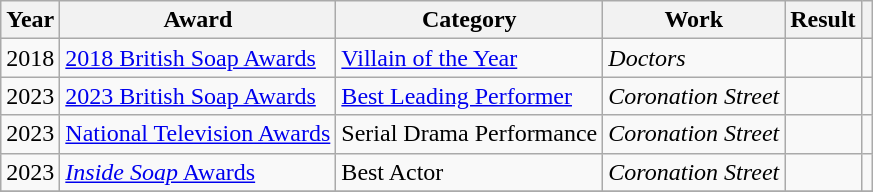<table class="wikitable sortable">
<tr>
<th>Year</th>
<th>Award</th>
<th>Category</th>
<th>Work</th>
<th>Result</th>
<th scope=col class=unsortable></th>
</tr>
<tr>
<td>2018</td>
<td><a href='#'>2018 British Soap Awards</a></td>
<td><a href='#'>Villain of the Year</a></td>
<td><em>Doctors</em></td>
<td></td>
<td align="center"></td>
</tr>
<tr>
<td>2023</td>
<td><a href='#'>2023 British Soap Awards</a></td>
<td><a href='#'>Best Leading Performer</a></td>
<td><em>Coronation Street</em></td>
<td></td>
<td align="center"></td>
</tr>
<tr>
<td>2023</td>
<td><a href='#'>National Television Awards</a></td>
<td>Serial Drama Performance</td>
<td><em>Coronation Street</em></td>
<td></td>
<td align="center"></td>
</tr>
<tr>
<td>2023</td>
<td><a href='#'><em>Inside Soap</em> Awards</a></td>
<td>Best Actor</td>
<td><em>Coronation Street</em></td>
<td></td>
<td align="center"></td>
</tr>
<tr>
</tr>
</table>
